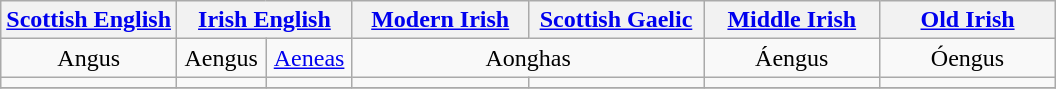<table class="wikitable" style="text-align:center">
<tr>
<th width="16.6666666667%"><a href='#'>Scottish English</a></th>
<th colspan="2"><a href='#'>Irish English</a></th>
<th width="16.6666666667%"><a href='#'>Modern Irish</a></th>
<th width="16.6666666667%"><a href='#'>Scottish Gaelic</a></th>
<th width="16.6666666667%"><a href='#'>Middle Irish</a></th>
<th width="16.6666666667%"><a href='#'>Old Irish</a></th>
</tr>
<tr>
<td>Angus</td>
<td>Aengus</td>
<td><a href='#'>Aeneas</a></td>
<td colspan="2">Aonghas</td>
<td>Áengus</td>
<td>Óengus</td>
</tr>
<tr>
<td></td>
<td></td>
<td></td>
<td></td>
<td></td>
<td></td>
<td></td>
</tr>
<tr>
</tr>
</table>
